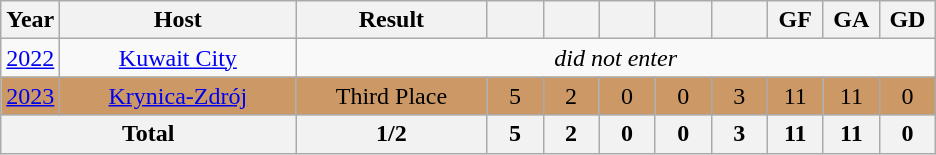<table class="wikitable" style="text-align:center">
<tr>
<th width=30>Year</th>
<th width=150>Host</th>
<th width=120>Result</th>
<th width=30></th>
<th width=30></th>
<th width=30></th>
<th width=30></th>
<th width=30></th>
<th width=30>GF</th>
<th width=30>GA</th>
<th width=30>GD</th>
</tr>
<tr>
<td><a href='#'>2022</a></td>
<td> <a href='#'>Kuwait City</a></td>
<td colspan=9><em>did not enter</em></td>
</tr>
<tr bgcolor=#CC9966>
<td><a href='#'>2023</a></td>
<td> <a href='#'>Krynica-Zdrój</a></td>
<td>Third Place</td>
<td>5</td>
<td>2</td>
<td>0</td>
<td>0</td>
<td>3</td>
<td>11</td>
<td>11</td>
<td>0</td>
</tr>
<tr>
<th colspan=2>Total</th>
<th>1/2</th>
<th>5</th>
<th>2</th>
<th>0</th>
<th>0</th>
<th>3</th>
<th>11</th>
<th>11</th>
<th>0</th>
</tr>
</table>
